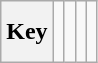<table class="wikitable" style="height:2.6em">
<tr>
<th>Key</th>
<td> </td>
<td> </td>
<td> </td>
<td> </td>
</tr>
</table>
